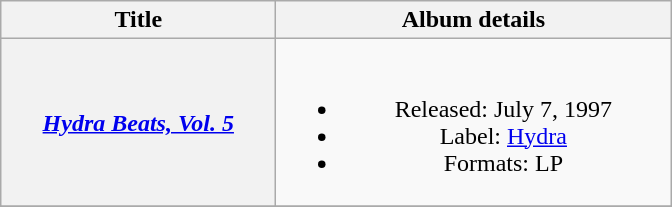<table class="wikitable plainrowheaders" style="text-align:center;" border="1">
<tr>
<th scope="col" style="width:11em;">Title</th>
<th scope="col" style="width:16em;">Album details</th>
</tr>
<tr>
<th scope="row"><em><a href='#'>Hydra Beats, Vol. 5</a></em></th>
<td><br><ul><li>Released: July 7, 1997</li><li>Label: <a href='#'>Hydra</a></li><li>Formats: LP</li></ul></td>
</tr>
<tr>
</tr>
</table>
